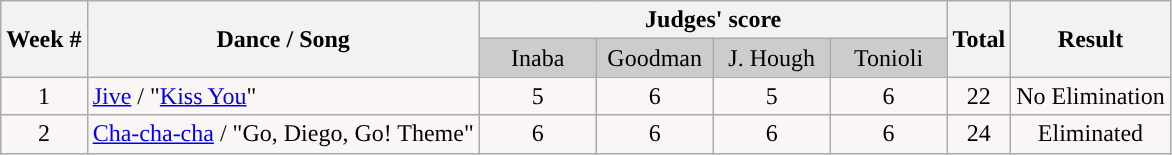<table class="wikitable" style="text-align:center;">
<tr style="text-align:center;">
<th rowspan="2" bgcolor="#CCCCCC" align="Center">Week #</th>
<th rowspan="2" bgcolor="#CCCCCC" align="Center">Dance / Song</th>
<th colspan="4" bgcolor="#CCCCCC" align="Center">Judges' score</th>
<th rowspan="2" bgcolor="#CCCCCC" align="Center">Total</th>
<th rowspan="2" bgcolor="#CCCCCC" align="Center">Result</th>
</tr>
<tr>
<td bgcolor="#CCCCCC" width="10%" align="center">Inaba</td>
<td bgcolor="#CCCCCC" width="10%" align="center">Goodman</td>
<td bgcolor="#CCCCCC" width="10%" align="center">J. Hough</td>
<td bgcolor="#CCCCCC" width="10%" align="center">Tonioli</td>
</tr>
<tr>
<td bgcolor="#FAF6F6">1</td>
<td align="left" bgcolor="#FAF6F6"><a href='#'>Jive</a> / "<a href='#'>Kiss You</a>"</td>
<td bgcolor="#FAF6F6">5</td>
<td bgcolor="#FAF6F6">6</td>
<td bgcolor="#FAF6F6">5</td>
<td bgcolor="#FAF6F6">6</td>
<td bgcolor="#FAF6F6">22</td>
<td bgcolor="#FAF6F6">No Elimination</td>
</tr>
<tr>
<td bgcolor="#FAF6F6">2</td>
<td align="left" bgcolor="#FAF6F6"><a href='#'>Cha-cha-cha</a> / "Go, Diego, Go! Theme"</td>
<td bgcolor="#FAF6F6">6</td>
<td bgcolor="#FAF6F6">6</td>
<td bgcolor="#FAF6F6">6</td>
<td bgcolor="#FAF6F6">6</td>
<td bgcolor="#FAF6F6">24</td>
<td bgcolor="#FAF6F6">Eliminated</td>
</tr>
</table>
